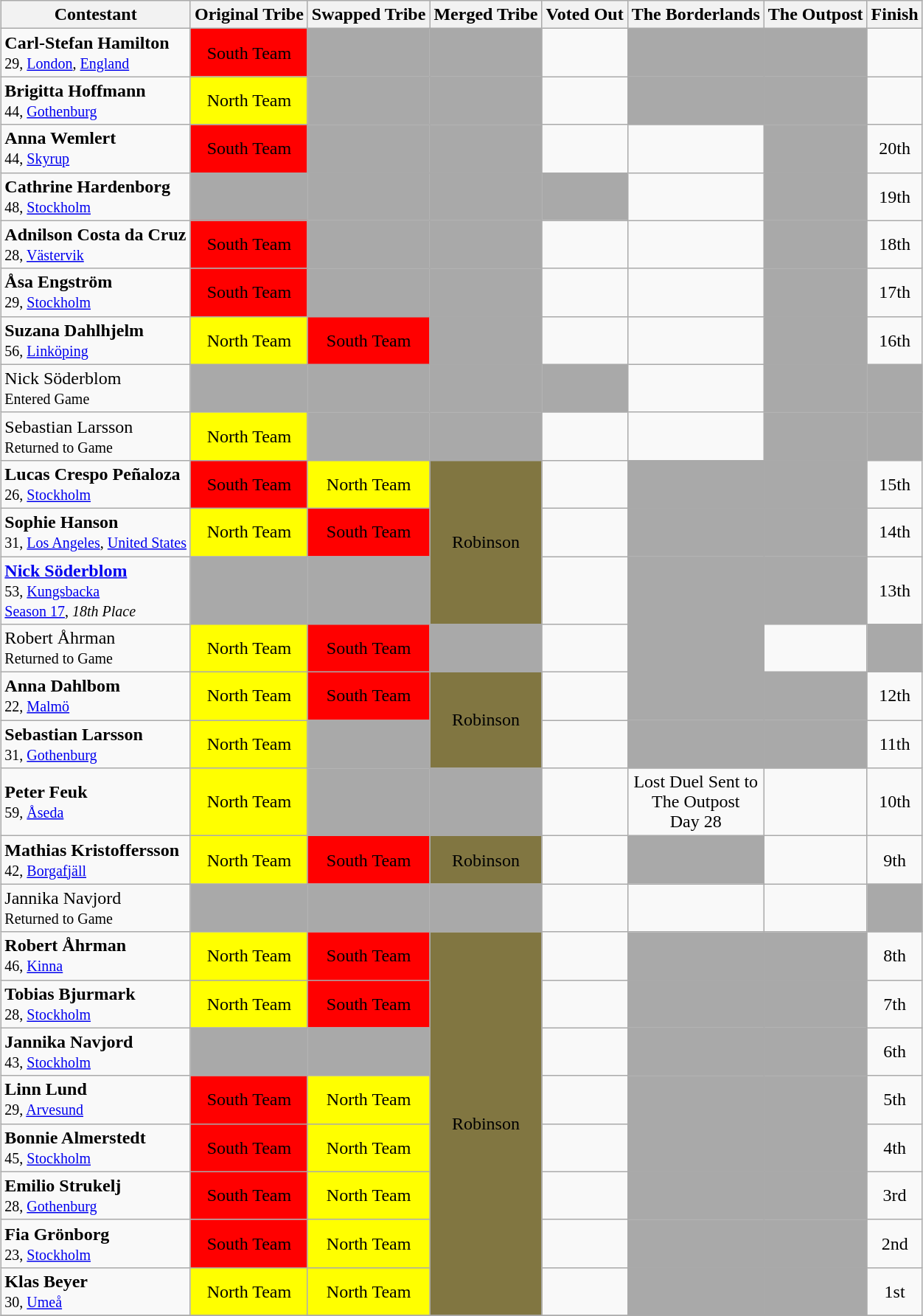<table class="wikitable sortable" style="margin:auto; text-align:center">
<tr>
<th>Contestant</th>
<th>Original Tribe</th>
<th>Swapped Tribe</th>
<th>Merged Tribe</th>
<th>Voted Out</th>
<th>The Borderlands</th>
<th>The Outpost</th>
<th>Finish</th>
</tr>
<tr>
<td align="left"><strong>Carl-Stefan Hamilton</strong><br><small>29, <a href='#'>London</a>, <a href='#'>England</a></small></td>
<td bgcolor="red">South Team</td>
<td bgcolor="darkgrey"></td>
<td bgcolor="darkgrey"></td>
<td></td>
<td bgcolor="darkgrey"></td>
<td bgcolor="darkgrey"></td>
<td></td>
</tr>
<tr>
<td align="left"><strong>Brigitta Hoffmann</strong><br><small>44, <a href='#'>Gothenburg</a></small></td>
<td bgcolor="yellow">North Team</td>
<td bgcolor="darkgrey"></td>
<td bgcolor="darkgrey"></td>
<td></td>
<td bgcolor="darkgrey"></td>
<td bgcolor="darkgrey"></td>
<td></td>
</tr>
<tr>
<td align="left"><strong>Anna Wemlert</strong><br><small>44, <a href='#'>Skyrup</a></small></td>
<td bgcolor="red">South Team</td>
<td bgcolor="darkgrey"></td>
<td bgcolor="darkgrey"></td>
<td></td>
<td></td>
<td bgcolor="darkgrey"></td>
<td>20th</td>
</tr>
<tr>
<td align="left"><strong>Cathrine Hardenborg</strong><br><small>48, <a href='#'>Stockholm</a></small></td>
<td bgcolor="darkgrey"></td>
<td bgcolor="darkgrey"></td>
<td bgcolor="darkgrey"></td>
<td bgcolor="darkgrey"></td>
<td></td>
<td bgcolor="darkgrey"></td>
<td>19th</td>
</tr>
<tr>
<td align="left"><strong>Adnilson Costa da Cruz</strong><br><small>28, <a href='#'>Västervik</a></small></td>
<td bgcolor="red">South Team</td>
<td bgcolor="darkgrey"></td>
<td bgcolor="darkgrey"></td>
<td></td>
<td></td>
<td bgcolor="darkgrey"></td>
<td>18th</td>
</tr>
<tr>
<td align="left"><strong>Åsa Engström</strong><br><small>29, <a href='#'>Stockholm</a></small></td>
<td bgcolor="red">South Team</td>
<td bgcolor="darkgrey"></td>
<td bgcolor="darkgrey"></td>
<td></td>
<td></td>
<td bgcolor="darkgrey"></td>
<td>17th</td>
</tr>
<tr>
<td align="left"><strong>Suzana Dahlhjelm</strong><br><small>56, <a href='#'>Linköping</a></small></td>
<td bgcolor="yellow">North Team</td>
<td bgcolor="red">South Team</td>
<td bgcolor="darkgrey"></td>
<td></td>
<td></td>
<td bgcolor="darkgrey"></td>
<td>16th</td>
</tr>
<tr>
<td align="left">Nick Söderblom<br><small>Entered Game</small></td>
<td bgcolor="darkgrey"></td>
<td bgcolor="darkgrey"></td>
<td bgcolor="darkgrey"></td>
<td bgcolor="darkgrey"></td>
<td></td>
<td bgcolor="darkgrey"></td>
<td bgcolor="darkgrey"></td>
</tr>
<tr>
<td align="left">Sebastian Larsson<br><small>Returned to Game</small></td>
<td bgcolor="yellow">North Team</td>
<td bgcolor="darkgrey"></td>
<td bgcolor="darkgrey"></td>
<td></td>
<td></td>
<td bgcolor="darkgrey"></td>
<td bgcolor="darkgrey"></td>
</tr>
<tr>
<td align="left"><strong>Lucas Crespo Peñaloza</strong><br><small>26, <a href='#'>Stockholm</a></small></td>
<td bgcolor="red">South Team</td>
<td bgcolor="yellow">North Team</td>
<td rowspan="3" bgcolor="#817641">Robinson</td>
<td></td>
<td bgcolor="darkgrey"></td>
<td bgcolor="darkgrey"></td>
<td>15th</td>
</tr>
<tr>
<td align="left"><strong>Sophie Hanson</strong><br><small>31, <a href='#'>Los Angeles</a>, <a href='#'>United States</a></small></td>
<td bgcolor="yellow">North Team</td>
<td bgcolor="red">South Team</td>
<td></td>
<td bgcolor="darkgrey"></td>
<td bgcolor="darkgrey"></td>
<td>14th</td>
</tr>
<tr>
<td align="left"><strong><a href='#'>Nick Söderblom</a></strong><br><small>53, <a href='#'>Kungsbacka</a><br><a href='#'>Season 17</a>, <em>18th Place</em></small></td>
<td bgcolor="darkgrey"></td>
<td bgcolor="darkgrey"></td>
<td></td>
<td bgcolor="darkgrey"></td>
<td bgcolor="darkgrey"></td>
<td>13th</td>
</tr>
<tr>
<td align="left">Robert Åhrman<br><small>Returned to Game</small></td>
<td bgcolor="yellow">North Team</td>
<td bgcolor="red">South Team</td>
<td bgcolor="darkgrey"></td>
<td></td>
<td bgcolor="darkgrey"></td>
<td></td>
<td bgcolor="darkgrey"></td>
</tr>
<tr>
<td align="left"><strong>Anna Dahlbom</strong><br><small>22, <a href='#'>Malmö</a></small></td>
<td bgcolor="yellow">North Team</td>
<td bgcolor="red">South Team</td>
<td rowspan="2" bgcolor="#817641">Robinson</td>
<td></td>
<td bgcolor="darkgrey"></td>
<td bgcolor="darkgrey"></td>
<td>12th</td>
</tr>
<tr>
<td align="left"><strong>Sebastian Larsson</strong><br><small>31, <a href='#'>Gothenburg</a></small></td>
<td bgcolor="yellow">North Team</td>
<td bgcolor="darkgrey"></td>
<td></td>
<td bgcolor="darkgrey"></td>
<td bgcolor="darkgrey"></td>
<td>11th</td>
</tr>
<tr>
<td align="left"><strong>Peter Feuk</strong><br><small>59, <a href='#'>Åseda</a></small></td>
<td bgcolor="yellow">North Team</td>
<td bgcolor="darkgrey"></td>
<td bgcolor="darkgrey"></td>
<td></td>
<td bgcolor="">Lost Duel Sent to <br>The Outpost <br>Day 28</td>
<td></td>
<td>10th</td>
</tr>
<tr>
<td align="left"><strong>Mathias Kristoffersson</strong><br><small>42, <a href='#'>Borgafjäll</a></small></td>
<td bgcolor="yellow">North Team</td>
<td bgcolor="red">South Team</td>
<td bgcolor="#817641">Robinson</td>
<td></td>
<td bgcolor="darkgrey"></td>
<td></td>
<td>9th</td>
</tr>
<tr>
<td align="left">Jannika Navjord<br><small>Returned to Game</small></td>
<td bgcolor="darkgrey"></td>
<td bgcolor="darkgrey"></td>
<td bgcolor="darkgrey"></td>
<td></td>
<td></td>
<td></td>
<td bgcolor="darkgrey"></td>
</tr>
<tr>
<td align="left"><strong>Robert Åhrman</strong><br><small>46, <a href='#'>Kinna</a></small></td>
<td bgcolor="yellow">North Team</td>
<td bgcolor="red">South Team</td>
<td rowspan="8" bgcolor="#817641">Robinson</td>
<td></td>
<td bgcolor="darkgrey"></td>
<td bgcolor="darkgrey"></td>
<td>8th</td>
</tr>
<tr>
<td align="left"><strong>Tobias Bjurmark</strong><br><small>28, <a href='#'>Stockholm</a></small></td>
<td bgcolor="yellow">North Team</td>
<td bgcolor="red">South Team</td>
<td></td>
<td bgcolor="darkgrey"></td>
<td bgcolor="darkgrey"></td>
<td>7th</td>
</tr>
<tr>
<td align="left"><strong>Jannika Navjord</strong><br><small>43, <a href='#'>Stockholm</a></small></td>
<td bgcolor="darkgrey"></td>
<td bgcolor="darkgrey"></td>
<td></td>
<td bgcolor="darkgrey"></td>
<td bgcolor="darkgrey"></td>
<td>6th</td>
</tr>
<tr>
<td align="left"><strong>Linn Lund</strong><br><small>29, <a href='#'>Arvesund</a></small></td>
<td bgcolor="red">South Team</td>
<td bgcolor="yellow">North Team</td>
<td></td>
<td bgcolor="darkgrey"></td>
<td bgcolor="darkgrey"></td>
<td>5th</td>
</tr>
<tr>
<td align="left"><strong>Bonnie Almerstedt</strong><br><small>45, <a href='#'>Stockholm</a></small></td>
<td bgcolor="red">South Team</td>
<td bgcolor="yellow">North Team</td>
<td></td>
<td bgcolor="darkgrey"></td>
<td bgcolor="darkgrey"></td>
<td>4th</td>
</tr>
<tr>
<td align="left"><strong>Emilio Strukelj</strong><br><small>28, <a href='#'>Gothenburg</a></small></td>
<td bgcolor="red">South Team</td>
<td bgcolor="yellow">North Team</td>
<td></td>
<td bgcolor="darkgrey"></td>
<td bgcolor="darkgrey"></td>
<td>3rd</td>
</tr>
<tr>
<td align="left"><strong>Fia Grönborg</strong><br><small>23, <a href='#'>Stockholm</a></small></td>
<td bgcolor="red">South Team</td>
<td bgcolor="yellow">North Team</td>
<td></td>
<td bgcolor="darkgrey"></td>
<td bgcolor="darkgrey"></td>
<td>2nd</td>
</tr>
<tr>
<td align="left"><strong>Klas Beyer</strong><br><small>30, <a href='#'>Umeå</a></small></td>
<td bgcolor="yellow">North Team</td>
<td bgcolor="yellow">North Team</td>
<td></td>
<td bgcolor="darkgrey"></td>
<td bgcolor="darkgrey"></td>
<td>1st</td>
</tr>
<tr>
</tr>
</table>
